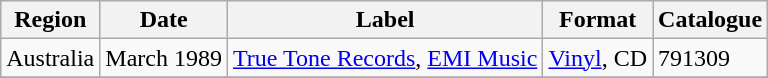<table class="wikitable">
<tr>
<th>Region</th>
<th>Date</th>
<th>Label</th>
<th>Format</th>
<th>Catalogue</th>
</tr>
<tr>
<td>Australia</td>
<td>March 1989</td>
<td><a href='#'>True Tone Records</a>, <a href='#'>EMI Music</a></td>
<td><a href='#'>Vinyl</a>, CD</td>
<td>791309</td>
</tr>
<tr>
</tr>
</table>
